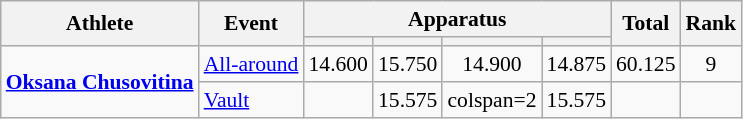<table class="wikitable" style="font-size:90%">
<tr>
<th rowspan=2>Athlete</th>
<th rowspan=2>Event</th>
<th colspan =4>Apparatus</th>
<th rowspan=2>Total</th>
<th rowspan=2>Rank</th>
</tr>
<tr style="font-size:95%">
<th></th>
<th></th>
<th></th>
<th></th>
</tr>
<tr align=center>
<td align=left rowspan=2><strong><a href='#'>Oksana Chusovitina</a></strong></td>
<td align=left><a href='#'>All-around</a></td>
<td>14.600</td>
<td>15.750</td>
<td>14.900</td>
<td>14.875</td>
<td>60.125</td>
<td>9</td>
</tr>
<tr align=center>
<td align=left><a href='#'>Vault</a></td>
<td></td>
<td>15.575</td>
<td>colspan=2 </td>
<td>15.575</td>
<td></td>
</tr>
</table>
